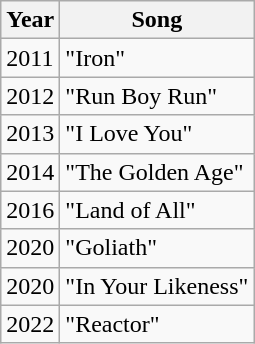<table class="wikitable">
<tr>
<th align="centre">Year</th>
<th align="left">Song</th>
</tr>
<tr>
<td align="centre">2011</td>
<td align="left">"Iron"</td>
</tr>
<tr>
<td align="centre">2012</td>
<td align="left">"Run Boy Run"</td>
</tr>
<tr>
<td align="centre">2013</td>
<td align="left">"I Love You"</td>
</tr>
<tr>
<td align="centre">2014</td>
<td align="left">"The Golden Age"</td>
</tr>
<tr>
<td align="centre">2016</td>
<td align="left">"Land of All"</td>
</tr>
<tr>
<td align="centre">2020</td>
<td align="left">"Goliath"</td>
</tr>
<tr>
<td align="centre">2020</td>
<td align="left">"In Your Likeness"</td>
</tr>
<tr>
<td align="centre">2022</td>
<td align="left">"Reactor"</td>
</tr>
</table>
